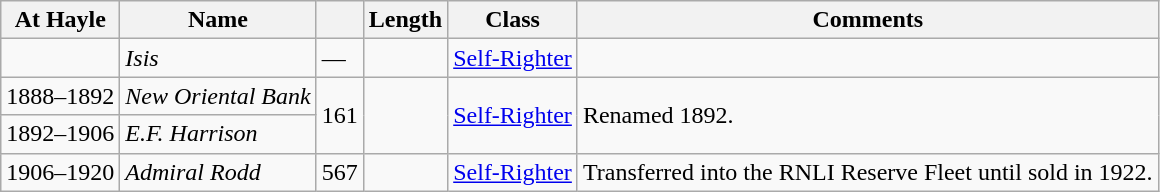<table class="wikitable">
<tr>
<th>At Hayle</th>
<th>Name</th>
<th></th>
<th>Length</th>
<th>Class</th>
<th>Comments</th>
</tr>
<tr>
<td></td>
<td><em>Isis</em></td>
<td>—</td>
<td></td>
<td><a href='#'>Self-Righter</a></td>
<td></td>
</tr>
<tr>
<td>1888–1892</td>
<td><em>New Oriental Bank</em></td>
<td rowspan="2">161</td>
<td rowspan="2"></td>
<td rowspan="2"><a href='#'>Self-Righter</a></td>
<td rowspan="2">Renamed 1892.</td>
</tr>
<tr>
<td>1892–1906</td>
<td><em>E.F. Harrison</em></td>
</tr>
<tr>
<td>1906–1920</td>
<td><em>Admiral Rodd</em></td>
<td>567</td>
<td></td>
<td><a href='#'>Self-Righter</a></td>
<td>Transferred into the RNLI Reserve Fleet until sold in 1922.</td>
</tr>
</table>
